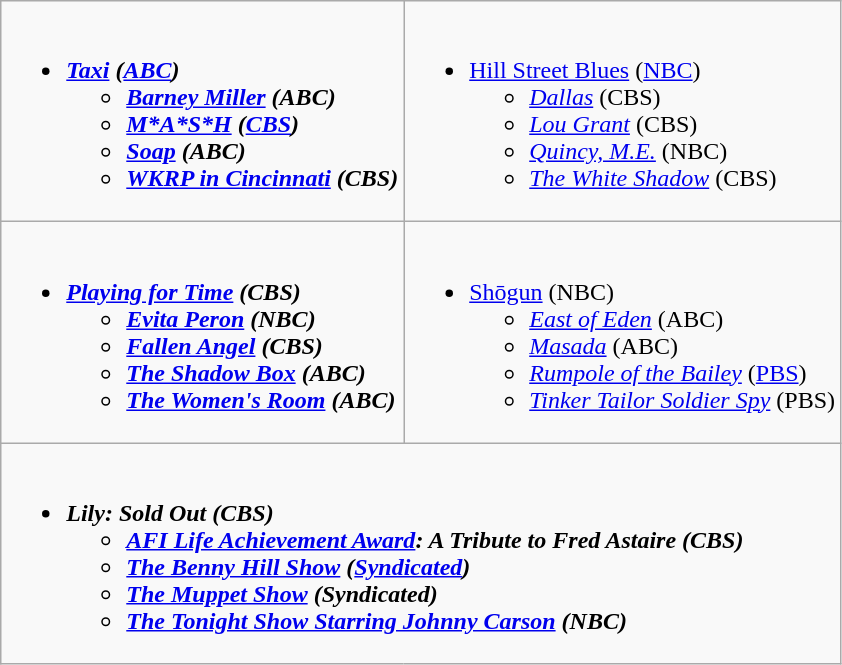<table class="wikitable">
<tr>
<td style="vertical-align:top;"><br><ul><li><strong><em><a href='#'>Taxi</a><em> (<a href='#'>ABC</a>)<strong><ul><li></em><a href='#'>Barney Miller</a><em> (ABC)</li><li></em><a href='#'>M*A*S*H</a><em> (<a href='#'>CBS</a>)</li><li></em><a href='#'>Soap</a><em> (ABC)</li><li></em><a href='#'>WKRP in Cincinnati</a><em> (CBS)</li></ul></li></ul></td>
<td style="vertical-align:top;"><br><ul><li></em></strong><a href='#'>Hill Street Blues</a></em> (<a href='#'>NBC</a>)</strong><ul><li><em><a href='#'>Dallas</a></em> (CBS)</li><li><em><a href='#'>Lou Grant</a></em> (CBS)</li><li><em><a href='#'>Quincy, M.E.</a></em> (NBC)</li><li><em><a href='#'>The White Shadow</a></em> (CBS)</li></ul></li></ul></td>
</tr>
<tr>
<td style="vertical-align:top;"><br><ul><li><strong><em><a href='#'>Playing for Time</a><em> (CBS)<strong><ul><li></em><a href='#'>Evita Peron</a><em> (NBC)</li><li></em><a href='#'>Fallen Angel</a><em> (CBS)</li><li></em><a href='#'>The Shadow Box</a><em> (ABC)</li><li></em><a href='#'>The Women's Room</a><em> (ABC)</li></ul></li></ul></td>
<td style="vertical-align:top;"><br><ul><li></em></strong><a href='#'>Shōgun</a></em> (NBC)</strong><ul><li><em><a href='#'>East of Eden</a></em> (ABC)</li><li><em><a href='#'>Masada</a></em> (ABC)</li><li><em><a href='#'>Rumpole of the Bailey</a></em> (<a href='#'>PBS</a>)</li><li><em><a href='#'>Tinker Tailor Soldier Spy</a></em> (PBS)</li></ul></li></ul></td>
</tr>
<tr>
<td style="vertical-align:top;" colspan="2"><br><ul><li><strong><em>Lily: Sold Out<em> (CBS)<strong><ul><li></em><a href='#'>AFI Life Achievement Award</a>: A Tribute to Fred Astaire<em> (CBS)</li><li></em><a href='#'>The Benny Hill Show</a><em> (<a href='#'>Syndicated</a>)</li><li></em><a href='#'>The Muppet Show</a><em> (Syndicated)</li><li></em><a href='#'>The Tonight Show Starring Johnny Carson</a><em> (NBC)</li></ul></li></ul></td>
</tr>
</table>
